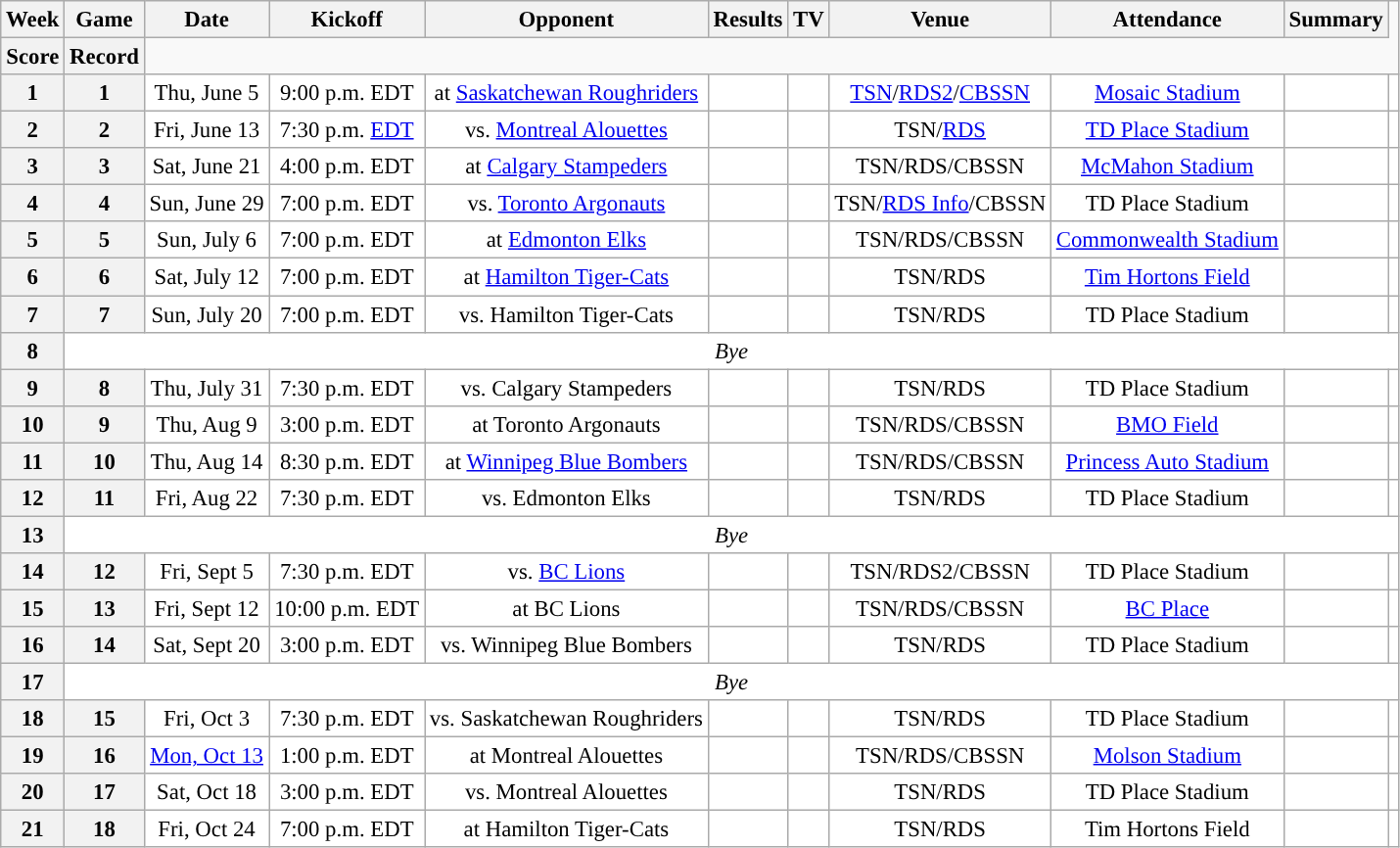<table class="wikitable" style="font-size: 95%;">
<tr>
<th scope="col">Week</th>
<th scope="col">Game</th>
<th scope="col">Date</th>
<th scope="col">Kickoff</th>
<th scope="col">Opponent</th>
<th scope="col">Results</th>
<th scope="col">TV</th>
<th scope="col">Venue</th>
<th scope="col">Attendance</th>
<th scope="col">Summary</th>
</tr>
<tr>
<th scope="col">Score</th>
<th scope="col">Record</th>
</tr>
<tr align="center" bgcolor="#ffffff">
<th align="center"><strong>1</strong></th>
<th align="center"><strong>1</strong></th>
<td align="center">Thu, June 5</td>
<td align="center">9:00 p.m. EDT</td>
<td align="center">at <a href='#'>Saskatchewan Roughriders</a></td>
<td align="center"></td>
<td align="center"></td>
<td align="center"><a href='#'>TSN</a>/<a href='#'>RDS2</a>/<a href='#'>CBSSN</a></td>
<td align="center"><a href='#'>Mosaic Stadium</a></td>
<td align="center"></td>
<td align="center"></td>
</tr>
<tr align="center" bgcolor="#ffffff">
<th align="center"><strong>2</strong></th>
<th align="center"><strong>2</strong></th>
<td align="center">Fri, June 13</td>
<td align="center">7:30 p.m. <a href='#'>EDT</a></td>
<td align="center">vs. <a href='#'>Montreal Alouettes</a></td>
<td align="center"></td>
<td align="center"></td>
<td align="center">TSN/<a href='#'>RDS</a></td>
<td align="center"><a href='#'>TD Place Stadium</a></td>
<td align="center"></td>
<td align="center"></td>
</tr>
<tr align="center" bgcolor="#ffffff">
<th align="center"><strong>3</strong></th>
<th align="center"><strong>3</strong></th>
<td align="center">Sat, June 21</td>
<td align="center">4:00 p.m. EDT</td>
<td align="center">at <a href='#'>Calgary Stampeders</a></td>
<td align="center"></td>
<td align="center"></td>
<td align="center">TSN/RDS/CBSSN</td>
<td align="center"><a href='#'>McMahon Stadium</a></td>
<td align="center"></td>
<td align="center"></td>
</tr>
<tr align="center" bgcolor="#ffffff">
<th align="center"><strong>4</strong></th>
<th align="center"><strong>4</strong></th>
<td align="center">Sun, June 29</td>
<td align="center">7:00 p.m. EDT</td>
<td align="center">vs. <a href='#'>Toronto Argonauts</a></td>
<td align="center"></td>
<td align="center"></td>
<td align="center">TSN/<a href='#'>RDS Info</a>/CBSSN</td>
<td align="center">TD Place Stadium</td>
<td align="center"></td>
<td align="center"></td>
</tr>
<tr align="center" bgcolor="#ffffff">
<th align="center"><strong>5</strong></th>
<th align="center"><strong>5</strong></th>
<td align="center">Sun, July 6</td>
<td align="center">7:00 p.m. EDT</td>
<td align="center">at <a href='#'>Edmonton Elks</a></td>
<td align="center"></td>
<td align="center"></td>
<td align="center">TSN/RDS/CBSSN</td>
<td align="center"><a href='#'>Commonwealth Stadium</a></td>
<td align="center"></td>
<td align="center"></td>
</tr>
<tr align="center" bgcolor="#ffffff">
<th align="center"><strong>6</strong></th>
<th align="center"><strong>6</strong></th>
<td align="center">Sat, July 12</td>
<td align="center">7:00 p.m. EDT</td>
<td align="center">at <a href='#'>Hamilton Tiger-Cats</a></td>
<td align="center"></td>
<td align="center"></td>
<td align="center">TSN/RDS</td>
<td align="center"><a href='#'>Tim Hortons Field</a></td>
<td align="center"></td>
<td align="center"></td>
</tr>
<tr align="center" bgcolor="#ffffff">
<th align="center"><strong>7</strong></th>
<th align="center"><strong>7</strong></th>
<td align="center">Sun, July 20</td>
<td align="center">7:00 p.m. EDT</td>
<td align="center">vs. Hamilton Tiger-Cats</td>
<td align="center"></td>
<td align="center"></td>
<td align="center">TSN/RDS</td>
<td align="center">TD Place Stadium</td>
<td align="center"></td>
<td align="center"></td>
</tr>
<tr align="center" bgcolor="#ffffff">
<th align="center"><strong>8</strong></th>
<td colspan=10 align="center" valign="middle"><em>Bye</em></td>
</tr>
<tr align="center" bgcolor="#ffffff">
<th align="center"><strong>9</strong></th>
<th align="center"><strong>8</strong></th>
<td align="center">Thu, July 31</td>
<td align="center">7:30 p.m. EDT</td>
<td align="center">vs. Calgary Stampeders</td>
<td align="center"></td>
<td align="center"></td>
<td align="center">TSN/RDS</td>
<td align="center">TD Place Stadium</td>
<td align="center"></td>
<td align="center"></td>
</tr>
<tr align="center" bgcolor="#ffffff">
<th align="center"><strong>10</strong></th>
<th align="center"><strong>9</strong></th>
<td align="center">Thu, Aug 9</td>
<td align="center">3:00 p.m. EDT</td>
<td align="center">at Toronto Argonauts</td>
<td align="center"></td>
<td align="center"></td>
<td align="center">TSN/RDS/CBSSN</td>
<td align="center"><a href='#'>BMO Field</a></td>
<td align="center"></td>
<td align="center"></td>
</tr>
<tr align="center" bgcolor="#ffffff">
<th align="center"><strong>11</strong></th>
<th align="center"><strong>10</strong></th>
<td align="center">Thu, Aug 14</td>
<td align="center">8:30 p.m. EDT</td>
<td align="center">at <a href='#'>Winnipeg Blue Bombers</a></td>
<td align="center"></td>
<td align="center"></td>
<td align="center">TSN/RDS/CBSSN</td>
<td align="center"><a href='#'>Princess Auto Stadium</a></td>
<td align="center"></td>
<td align="center"></td>
</tr>
<tr align="center" bgcolor="#ffffff">
<th align="center"><strong>12</strong></th>
<th align="center"><strong>11</strong></th>
<td align="center">Fri, Aug 22</td>
<td align="center">7:30 p.m. EDT</td>
<td align="center">vs. Edmonton Elks</td>
<td align="center"></td>
<td align="center"></td>
<td align="center">TSN/RDS</td>
<td align="center">TD Place Stadium</td>
<td align="center"></td>
<td align="center"></td>
</tr>
<tr align="center" bgcolor="#ffffff">
<th align="center"><strong>13</strong></th>
<td colspan=10 align="center" valign="middle"><em>Bye</em></td>
</tr>
<tr align="center" bgcolor="#ffffff">
<th align="center"><strong>14</strong></th>
<th align="center"><strong>12</strong></th>
<td align="center">Fri, Sept 5</td>
<td align="center">7:30 p.m. EDT</td>
<td align="center">vs. <a href='#'>BC Lions</a></td>
<td align="center"></td>
<td align="center"></td>
<td align="center">TSN/RDS2/CBSSN</td>
<td align="center">TD Place Stadium</td>
<td align="center"></td>
<td align="center"></td>
</tr>
<tr align="center" bgcolor="#ffffff">
<th align="center"><strong>15</strong></th>
<th align="center"><strong>13</strong></th>
<td align="center">Fri, Sept 12</td>
<td align="center">10:00 p.m. EDT</td>
<td align="center">at BC Lions</td>
<td align="center"></td>
<td align="center"></td>
<td align="center">TSN/RDS/CBSSN</td>
<td align="center"><a href='#'>BC Place</a></td>
<td align="center"></td>
<td align="center"></td>
</tr>
<tr align="center" bgcolor="#ffffff">
<th align="center"><strong>16</strong></th>
<th align="center"><strong>14</strong></th>
<td align="center">Sat, Sept 20</td>
<td align="center">3:00 p.m. EDT</td>
<td align="center">vs. Winnipeg Blue Bombers</td>
<td align="center"></td>
<td align="center"></td>
<td align="center">TSN/RDS</td>
<td align="center">TD Place Stadium</td>
<td align="center"></td>
<td align="center"></td>
</tr>
<tr align="center" bgcolor="#ffffff">
<th align="center"><strong>17</strong></th>
<td colspan=10 align="center" valign="middle"><em>Bye</em></td>
</tr>
<tr align="center" bgcolor="#ffffff">
<th align="center"><strong>18</strong></th>
<th align="center"><strong>15</strong></th>
<td align="center">Fri, Oct 3</td>
<td align="center">7:30 p.m. EDT</td>
<td align="center">vs. Saskatchewan Roughriders</td>
<td align="center"></td>
<td align="center"></td>
<td align="center">TSN/RDS</td>
<td align="center">TD Place Stadium</td>
<td align="center"></td>
<td align="center"></td>
</tr>
<tr align="center" bgcolor="#ffffff">
<th align="center"><strong>19</strong></th>
<th align="center"><strong>16</strong></th>
<td align="center"><a href='#'>Mon, Oct 13</a></td>
<td align="center">1:00 p.m. EDT</td>
<td align="center">at Montreal Alouettes</td>
<td align="center"></td>
<td align="center"></td>
<td align="center">TSN/RDS/CBSSN</td>
<td align="center"><a href='#'>Molson Stadium</a></td>
<td align="center"></td>
<td align="center"></td>
</tr>
<tr align="center" bgcolor="#ffffff">
<th align="center"><strong>20</strong></th>
<th align="center"><strong>17</strong></th>
<td align="center">Sat, Oct 18</td>
<td align="center">3:00 p.m. EDT</td>
<td align="center">vs. Montreal Alouettes</td>
<td align="center"></td>
<td align="center"></td>
<td align="center">TSN/RDS</td>
<td align="center">TD Place Stadium</td>
<td align="center"></td>
<td align="center"></td>
</tr>
<tr align="center" bgcolor="#ffffff">
<th align="center"><strong>21</strong></th>
<th align="center"><strong>18</strong></th>
<td align="center">Fri, Oct 24</td>
<td align="center">7:00 p.m. EDT</td>
<td align="center">at Hamilton Tiger-Cats</td>
<td align="center"></td>
<td align="center"></td>
<td align="center">TSN/RDS</td>
<td align="center">Tim Hortons Field</td>
<td align="center"></td>
<td align="center"></td>
</tr>
</table>
